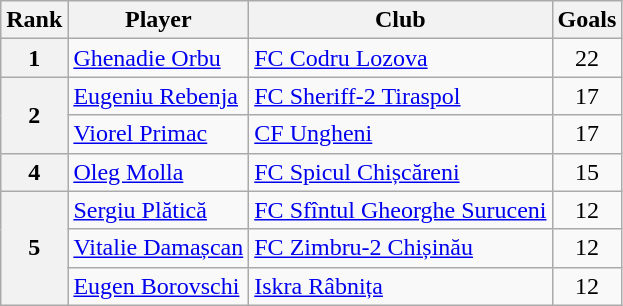<table class="wikitable">
<tr>
<th>Rank</th>
<th>Player</th>
<th>Club</th>
<th>Goals</th>
</tr>
<tr>
<th rowspan=1 align=center>1</th>
<td> <a href='#'>Ghenadie Orbu</a></td>
<td><a href='#'>FC Codru Lozova</a></td>
<td align=center>22</td>
</tr>
<tr>
<th rowspan=2 align=center>2</th>
<td> <a href='#'>Eugeniu Rebenja</a></td>
<td><a href='#'>FC Sheriff-2 Tiraspol</a></td>
<td align=center>17</td>
</tr>
<tr>
<td> <a href='#'>Viorel Primac</a></td>
<td><a href='#'>CF Ungheni</a></td>
<td align=center>17</td>
</tr>
<tr>
<th rowspan=1 align=center>4</th>
<td> <a href='#'>Oleg Molla</a></td>
<td><a href='#'>FC Spicul Chișcăreni</a></td>
<td align=center>15</td>
</tr>
<tr>
<th rowspan=3 align=center>5</th>
<td> <a href='#'>Sergiu Plătică</a></td>
<td><a href='#'>FC Sfîntul Gheorghe Suruceni</a></td>
<td align=center>12</td>
</tr>
<tr>
<td> <a href='#'>Vitalie Damașcan</a></td>
<td><a href='#'>FC Zimbru-2 Chișinău</a></td>
<td align=center>12</td>
</tr>
<tr>
<td> <a href='#'>Eugen Borovschi</a></td>
<td><a href='#'>Iskra Râbnița</a></td>
<td align=center>12</td>
</tr>
</table>
